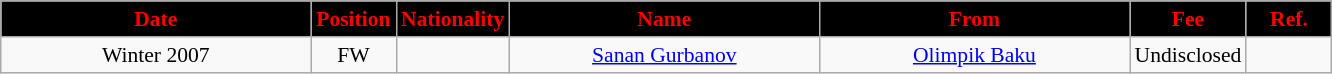<table class="wikitable"  style="text-align:center; font-size:90%; ">
<tr>
<th style="background:#000000; color:#FF0000; width:200px;">Date</th>
<th style="background:#000000; color:#FF0000; width:50px;">Position</th>
<th style="background:#000000; color:#FF0000; width:50px;">Nationality</th>
<th style="background:#000000; color:#FF0000; width:200px;">Name</th>
<th style="background:#000000; color:#FF0000; width:200px;">From</th>
<th style="background:#000000; color:#FF0000; width:20px;">Fee</th>
<th style="background:#000000; color:#FF0000; width:50px;">Ref.</th>
</tr>
<tr>
<td>Winter 2007</td>
<td>FW</td>
<td></td>
<td><a href='#'>Sanan Gurbanov</a></td>
<td><a href='#'>Olimpik Baku</a></td>
<td>Undisclosed</td>
<td></td>
</tr>
</table>
